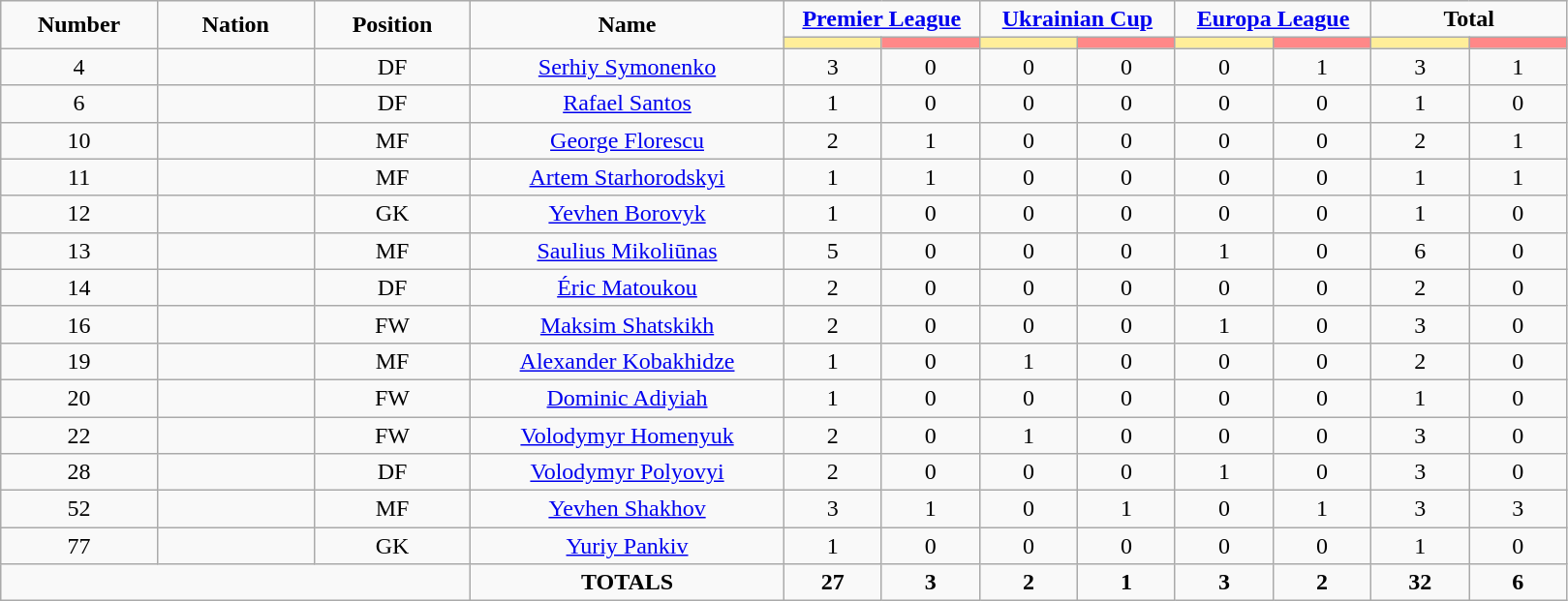<table class="wikitable" style="font-size: 100%; text-align: center;">
<tr>
<td rowspan="2" width="10%" align="center"><strong>Number</strong></td>
<td rowspan="2" width="10%" align="center"><strong>Nation</strong></td>
<td rowspan="2" width="10%" align="center"><strong>Position</strong></td>
<td rowspan="2" width="20%" align="center"><strong>Name</strong></td>
<td colspan="2" align="center"><strong><a href='#'>Premier League</a></strong></td>
<td colspan="2" align="center"><strong><a href='#'>Ukrainian Cup</a></strong></td>
<td colspan="2" align="center"><strong><a href='#'>Europa League</a></strong></td>
<td colspan="2" align="center"><strong>Total</strong></td>
</tr>
<tr>
<th width=60 style="background: #FFEE99"></th>
<th width=60 style="background: #FF8888"></th>
<th width=60 style="background: #FFEE99"></th>
<th width=60 style="background: #FF8888"></th>
<th width=60 style="background: #FFEE99"></th>
<th width=60 style="background: #FF8888"></th>
<th width=60 style="background: #FFEE99"></th>
<th width=60 style="background: #FF8888"></th>
</tr>
<tr>
<td>4</td>
<td></td>
<td>DF</td>
<td><a href='#'>Serhiy Symonenko</a></td>
<td>3</td>
<td>0</td>
<td>0</td>
<td>0</td>
<td>0</td>
<td>1</td>
<td>3</td>
<td>1</td>
</tr>
<tr>
<td>6</td>
<td></td>
<td>DF</td>
<td><a href='#'>Rafael Santos</a></td>
<td>1</td>
<td>0</td>
<td>0</td>
<td>0</td>
<td>0</td>
<td>0</td>
<td>1</td>
<td>0</td>
</tr>
<tr>
<td>10</td>
<td></td>
<td>MF</td>
<td><a href='#'>George Florescu</a></td>
<td>2</td>
<td>1</td>
<td>0</td>
<td>0</td>
<td>0</td>
<td>0</td>
<td>2</td>
<td>1</td>
</tr>
<tr>
<td>11</td>
<td></td>
<td>MF</td>
<td><a href='#'>Artem Starhorodskyi</a></td>
<td>1</td>
<td>1</td>
<td>0</td>
<td>0</td>
<td>0</td>
<td>0</td>
<td>1</td>
<td>1</td>
</tr>
<tr>
<td>12</td>
<td></td>
<td>GK</td>
<td><a href='#'>Yevhen Borovyk</a></td>
<td>1</td>
<td>0</td>
<td>0</td>
<td>0</td>
<td>0</td>
<td>0</td>
<td>1</td>
<td>0</td>
</tr>
<tr>
<td>13</td>
<td></td>
<td>MF</td>
<td><a href='#'>Saulius Mikoliūnas</a></td>
<td>5</td>
<td>0</td>
<td>0</td>
<td>0</td>
<td>1</td>
<td>0</td>
<td>6</td>
<td>0</td>
</tr>
<tr>
<td>14</td>
<td></td>
<td>DF</td>
<td><a href='#'>Éric Matoukou</a></td>
<td>2</td>
<td>0</td>
<td>0</td>
<td>0</td>
<td>0</td>
<td>0</td>
<td>2</td>
<td>0</td>
</tr>
<tr>
<td>16</td>
<td></td>
<td>FW</td>
<td><a href='#'>Maksim Shatskikh</a></td>
<td>2</td>
<td>0</td>
<td>0</td>
<td>0</td>
<td>1</td>
<td>0</td>
<td>3</td>
<td>0</td>
</tr>
<tr>
<td>19</td>
<td></td>
<td>MF</td>
<td><a href='#'>Alexander Kobakhidze</a></td>
<td>1</td>
<td>0</td>
<td>1</td>
<td>0</td>
<td>0</td>
<td>0</td>
<td>2</td>
<td>0</td>
</tr>
<tr>
<td>20</td>
<td></td>
<td>FW</td>
<td><a href='#'>Dominic Adiyiah</a></td>
<td>1</td>
<td>0</td>
<td>0</td>
<td>0</td>
<td>0</td>
<td>0</td>
<td>1</td>
<td>0</td>
</tr>
<tr>
<td>22</td>
<td></td>
<td>FW</td>
<td><a href='#'>Volodymyr Homenyuk</a></td>
<td>2</td>
<td>0</td>
<td>1</td>
<td>0</td>
<td>0</td>
<td>0</td>
<td>3</td>
<td>0</td>
</tr>
<tr>
<td>28</td>
<td></td>
<td>DF</td>
<td><a href='#'>Volodymyr Polyovyi</a></td>
<td>2</td>
<td>0</td>
<td>0</td>
<td>0</td>
<td>1</td>
<td>0</td>
<td>3</td>
<td>0</td>
</tr>
<tr>
<td>52</td>
<td></td>
<td>MF</td>
<td><a href='#'>Yevhen Shakhov</a></td>
<td>3</td>
<td>1</td>
<td>0</td>
<td>1</td>
<td>0</td>
<td>1</td>
<td>3</td>
<td>3</td>
</tr>
<tr>
<td>77</td>
<td></td>
<td>GK</td>
<td><a href='#'>Yuriy Pankiv</a></td>
<td>1</td>
<td>0</td>
<td>0</td>
<td>0</td>
<td>0</td>
<td>0</td>
<td>1</td>
<td>0</td>
</tr>
<tr>
<td colspan="3"></td>
<td><strong>TOTALS</strong></td>
<td><strong>27</strong></td>
<td><strong>3</strong></td>
<td><strong>2</strong></td>
<td><strong>1</strong></td>
<td><strong>3</strong></td>
<td><strong>2</strong></td>
<td><strong>32</strong></td>
<td><strong>6</strong></td>
</tr>
</table>
